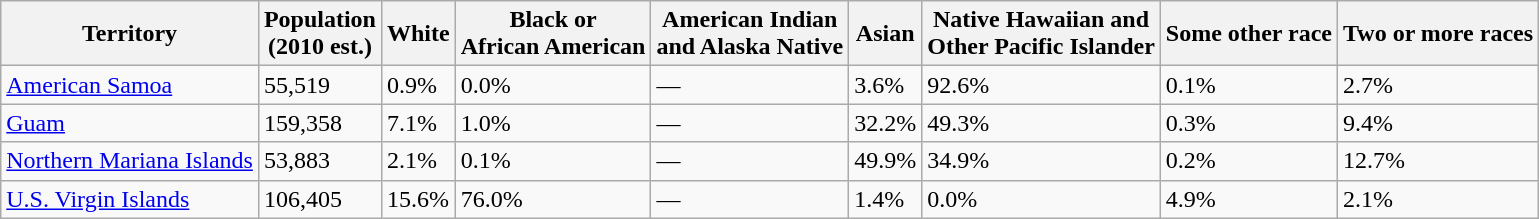<table class="wikitable sortable">
<tr>
<th>Territory</th>
<th>Population<br>(2010 est.)</th>
<th>White</th>
<th>Black or<br>African American</th>
<th>American Indian<br>and Alaska Native</th>
<th>Asian</th>
<th>Native Hawaiian and<br>Other Pacific Islander</th>
<th>Some other race</th>
<th>Two or more races</th>
</tr>
<tr>
<td><a href='#'>American Samoa</a></td>
<td>55,519</td>
<td>0.9%</td>
<td>0.0%</td>
<td>—</td>
<td>3.6%</td>
<td>92.6%</td>
<td>0.1%</td>
<td>2.7%</td>
</tr>
<tr>
<td><a href='#'>Guam</a></td>
<td>159,358</td>
<td>7.1%</td>
<td>1.0%</td>
<td>—</td>
<td>32.2%</td>
<td>49.3%</td>
<td>0.3%</td>
<td>9.4%</td>
</tr>
<tr>
<td><a href='#'>Northern Mariana Islands</a></td>
<td>53,883</td>
<td>2.1%</td>
<td>0.1%</td>
<td>—</td>
<td>49.9%</td>
<td>34.9%</td>
<td>0.2%</td>
<td>12.7%</td>
</tr>
<tr>
<td><a href='#'>U.S. Virgin Islands</a></td>
<td>106,405</td>
<td>15.6%</td>
<td>76.0%</td>
<td>—</td>
<td>1.4%</td>
<td>0.0%</td>
<td>4.9%</td>
<td>2.1%</td>
</tr>
</table>
